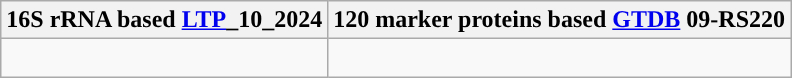<table class="wikitable">
<tr>
<th colspan=1>16S rRNA based <a href='#'>LTP</a>_10_2024</th>
<th colspan=1>120 marker proteins based <a href='#'>GTDB</a> 09-RS220</th>
</tr>
<tr>
<td style="vertical-align:top"><br></td>
<td><br></td>
</tr>
</table>
